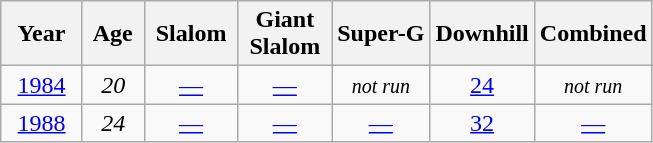<table class=wikitable style="text-align:center">
<tr>
<th>  Year  </th>
<th> Age </th>
<th> Slalom </th>
<th>Giant<br> Slalom </th>
<th>Super-G</th>
<th>Downhill</th>
<th>Combined</th>
</tr>
<tr>
<td><a href='#'>1984</a></td>
<td><em>20</em></td>
<td><a href='#'>—</a></td>
<td><a href='#'>—</a></td>
<td><small><em>not run</em></small></td>
<td><a href='#'>24</a></td>
<td><small><em>not run</em></small></td>
</tr>
<tr>
<td><a href='#'>1988</a></td>
<td><em>24</em></td>
<td><a href='#'>—</a></td>
<td><a href='#'>—</a></td>
<td><a href='#'>—</a></td>
<td><a href='#'>32</a></td>
<td><a href='#'>—</a></td>
</tr>
</table>
